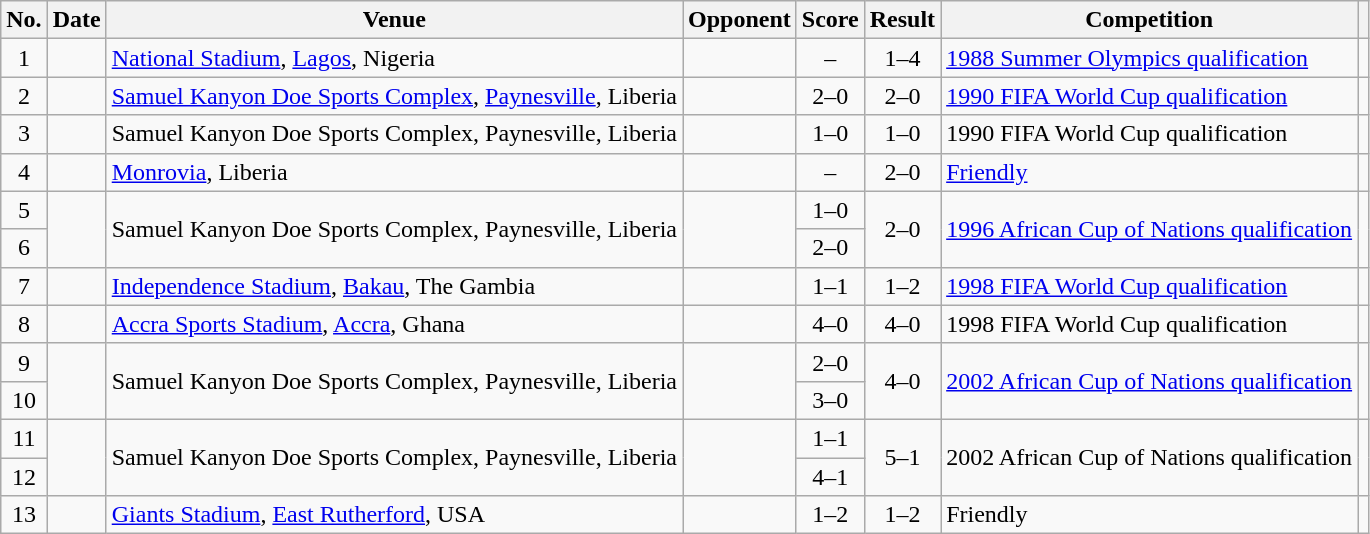<table class="wikitable sortable">
<tr>
<th scope="col">No.</th>
<th scope="col">Date</th>
<th scope="col">Venue</th>
<th scope="col">Opponent</th>
<th scope="col">Score</th>
<th scope="col">Result</th>
<th scope="col">Competition</th>
<th scope="col" class="unsortable"></th>
</tr>
<tr>
<td style="text-align:center">1</td>
<td></td>
<td><a href='#'>National Stadium</a>, <a href='#'>Lagos</a>, Nigeria</td>
<td></td>
<td style="text-align:center">–</td>
<td style="text-align:center">1–4</td>
<td><a href='#'>1988 Summer Olympics qualification</a></td>
<td></td>
</tr>
<tr>
<td style="text-align:center">2</td>
<td></td>
<td><a href='#'>Samuel Kanyon Doe Sports Complex</a>, <a href='#'>Paynesville</a>, Liberia</td>
<td></td>
<td style="text-align:center">2–0</td>
<td style="text-align:center">2–0</td>
<td><a href='#'>1990 FIFA World Cup qualification</a></td>
<td></td>
</tr>
<tr>
<td style="text-align:center">3</td>
<td></td>
<td>Samuel Kanyon Doe Sports Complex, Paynesville, Liberia</td>
<td></td>
<td style="text-align:center">1–0</td>
<td style="text-align:center">1–0</td>
<td>1990 FIFA World Cup qualification</td>
<td></td>
</tr>
<tr>
<td style="text-align:center">4</td>
<td></td>
<td><a href='#'>Monrovia</a>, Liberia</td>
<td></td>
<td style="text-align:center">–</td>
<td style="text-align:center">2–0</td>
<td><a href='#'>Friendly</a></td>
<td></td>
</tr>
<tr>
<td style="text-align:center">5</td>
<td rowspan="2"></td>
<td rowspan="2">Samuel Kanyon Doe Sports Complex, Paynesville, Liberia</td>
<td rowspan="2"></td>
<td style="text-align:center">1–0</td>
<td rowspan="2" style="text-align:center">2–0</td>
<td rowspan="2"><a href='#'>1996 African Cup of Nations qualification</a></td>
<td rowspan="2"></td>
</tr>
<tr>
<td style="text-align:center">6</td>
<td style="text-align:center">2–0</td>
</tr>
<tr>
<td style="text-align:center">7</td>
<td></td>
<td><a href='#'>Independence Stadium</a>, <a href='#'>Bakau</a>, The Gambia</td>
<td></td>
<td style="text-align:center">1–1</td>
<td style="text-align:center">1–2</td>
<td><a href='#'>1998 FIFA World Cup qualification</a></td>
<td></td>
</tr>
<tr>
<td style="text-align:center">8</td>
<td></td>
<td><a href='#'>Accra Sports Stadium</a>, <a href='#'>Accra</a>, Ghana</td>
<td></td>
<td style="text-align:center">4–0</td>
<td style="text-align:center">4–0</td>
<td>1998 FIFA World Cup qualification</td>
<td></td>
</tr>
<tr>
<td style="text-align:center">9</td>
<td rowspan="2"></td>
<td rowspan="2">Samuel Kanyon Doe Sports Complex, Paynesville, Liberia</td>
<td rowspan="2"></td>
<td style="text-align:center">2–0</td>
<td rowspan="2" style="text-align:center">4–0</td>
<td rowspan="2"><a href='#'>2002 African Cup of Nations qualification</a></td>
<td rowspan="2"></td>
</tr>
<tr>
<td style="text-align:center">10</td>
<td style="text-align:center">3–0</td>
</tr>
<tr>
<td style="text-align:center">11</td>
<td rowspan="2"></td>
<td rowspan="2">Samuel Kanyon Doe Sports Complex, Paynesville, Liberia</td>
<td rowspan="2"></td>
<td style="text-align:center">1–1</td>
<td rowspan="2" style="text-align:center">5–1</td>
<td rowspan="2">2002 African Cup of Nations qualification</td>
<td rowspan="2"></td>
</tr>
<tr>
<td style="text-align:center">12</td>
<td style="text-align:center">4–1</td>
</tr>
<tr>
<td style="text-align:center">13</td>
<td></td>
<td><a href='#'>Giants Stadium</a>, <a href='#'>East Rutherford</a>, USA</td>
<td></td>
<td style="text-align:center">1–2</td>
<td style="text-align:center">1–2</td>
<td>Friendly</td>
<td></td>
</tr>
</table>
